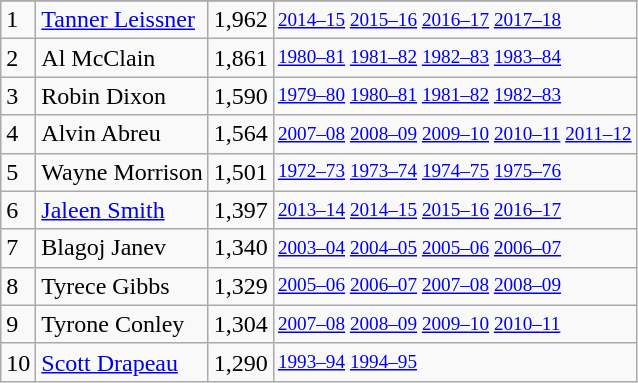<table class="wikitable">
<tr>
</tr>
<tr>
<td>1</td>
<td><a href='#'>Tanner Leissner</a></td>
<td>1,962</td>
<td style="font-size:80%;"><a href='#'>2014–15</a> <a href='#'>2015–16</a> <a href='#'>2016–17</a> <a href='#'>2017–18</a></td>
</tr>
<tr>
<td>2</td>
<td>Al McClain</td>
<td>1,861</td>
<td style="font-size:80%;"><a href='#'>1980–81</a> <a href='#'>1981–82</a> <a href='#'>1982–83</a> <a href='#'>1983–84</a></td>
</tr>
<tr>
<td>3</td>
<td>Robin Dixon</td>
<td>1,590</td>
<td style="font-size:80%;"><a href='#'>1979–80</a> <a href='#'>1980–81</a> <a href='#'>1981–82</a> <a href='#'>1982–83</a></td>
</tr>
<tr>
<td>4</td>
<td>Alvin Abreu</td>
<td>1,564</td>
<td style="font-size:80%;"><a href='#'>2007–08</a> <a href='#'>2008–09</a> <a href='#'>2009–10</a> <a href='#'>2010–11</a> <a href='#'>2011–12</a></td>
</tr>
<tr>
<td>5</td>
<td>Wayne Morrison</td>
<td>1,501</td>
<td style="font-size:80%;"><a href='#'>1972–73</a> <a href='#'>1973–74</a> <a href='#'>1974–75</a> <a href='#'>1975–76</a></td>
</tr>
<tr>
<td>6</td>
<td><a href='#'>Jaleen Smith</a></td>
<td>1,397</td>
<td style="font-size:80%;"><a href='#'>2013–14</a> <a href='#'>2014–15</a> <a href='#'>2015–16</a> <a href='#'>2016–17</a></td>
</tr>
<tr>
<td>7</td>
<td>Blagoj Janev</td>
<td>1,340</td>
<td style="font-size:80%;"><a href='#'>2003–04</a> <a href='#'>2004–05</a> <a href='#'>2005–06</a> <a href='#'>2006–07</a></td>
</tr>
<tr>
<td>8</td>
<td>Tyrece Gibbs</td>
<td>1,329</td>
<td style="font-size:80%;"><a href='#'>2005–06</a> <a href='#'>2006–07</a> <a href='#'>2007–08</a> <a href='#'>2008–09</a></td>
</tr>
<tr>
<td>9</td>
<td>Tyrone Conley</td>
<td>1,304</td>
<td style="font-size:80%;"><a href='#'>2007–08</a> <a href='#'>2008–09</a> <a href='#'>2009–10</a> <a href='#'>2010–11</a></td>
</tr>
<tr>
<td>10</td>
<td><a href='#'>Scott Drapeau</a></td>
<td>1,290</td>
<td style="font-size:80%;"><a href='#'>1993–94</a> <a href='#'>1994–95</a></td>
</tr>
</table>
